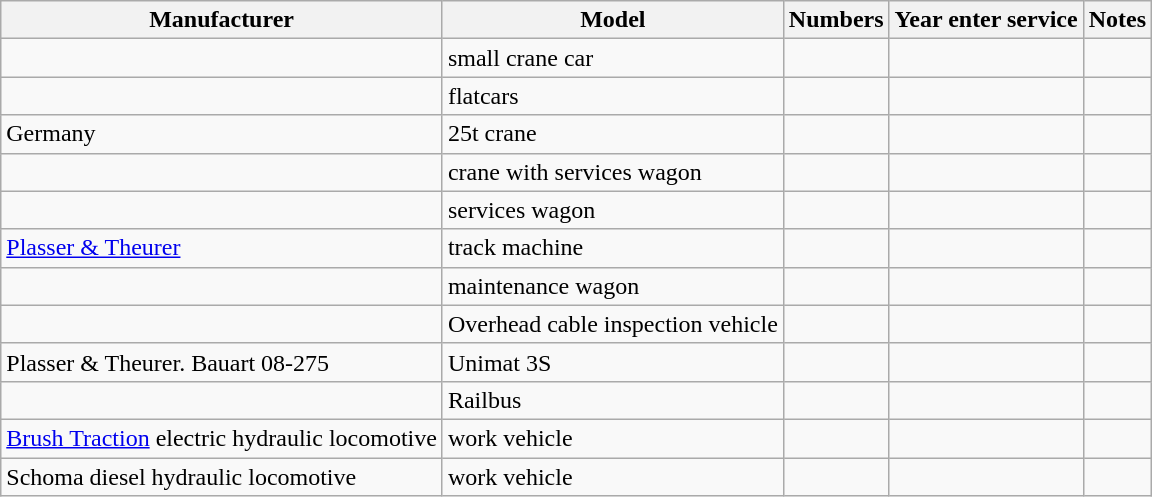<table class="wikitable">
<tr>
<th>Manufacturer</th>
<th>Model</th>
<th>Numbers</th>
<th>Year enter service</th>
<th>Notes</th>
</tr>
<tr>
<td></td>
<td>small crane car</td>
<td></td>
<td></td>
<td></td>
</tr>
<tr>
<td></td>
<td>flatcars</td>
<td></td>
<td></td>
<td></td>
</tr>
<tr>
<td>Germany</td>
<td>25t crane</td>
<td></td>
<td></td>
<td></td>
</tr>
<tr>
<td></td>
<td>crane with services wagon</td>
<td></td>
<td></td>
<td></td>
</tr>
<tr>
<td></td>
<td>services wagon</td>
<td></td>
<td></td>
<td></td>
</tr>
<tr>
<td><a href='#'>Plasser & Theurer</a></td>
<td>track machine</td>
<td></td>
<td></td>
<td></td>
</tr>
<tr>
<td></td>
<td>maintenance wagon</td>
<td></td>
<td></td>
<td></td>
</tr>
<tr>
<td></td>
<td>Overhead cable inspection vehicle</td>
<td></td>
<td></td>
<td></td>
</tr>
<tr>
<td>Plasser & Theurer. Bauart 08-275</td>
<td>Unimat 3S</td>
<td></td>
<td></td>
<td></td>
</tr>
<tr>
<td></td>
<td>Railbus</td>
<td></td>
<td></td>
<td></td>
</tr>
<tr>
<td><a href='#'>Brush Traction</a> electric hydraulic locomotive</td>
<td>work vehicle</td>
<td></td>
<td></td>
<td></td>
</tr>
<tr>
<td>Schoma diesel hydraulic locomotive</td>
<td>work vehicle</td>
<td></td>
<td></td>
<td></td>
</tr>
</table>
